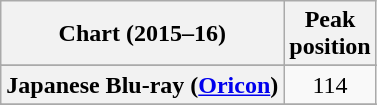<table class="wikitable plainrowheaders sortable" style="text-align:center">
<tr>
<th scope="col">Chart (2015–16)</th>
<th scope="col">Peak<br>position</th>
</tr>
<tr>
</tr>
<tr>
</tr>
<tr>
</tr>
<tr>
</tr>
<tr>
</tr>
<tr>
<th scope="row">Japanese Blu-ray (<a href='#'>Oricon</a>)</th>
<td>114</td>
</tr>
<tr>
</tr>
<tr>
</tr>
<tr>
</tr>
<tr>
</tr>
</table>
